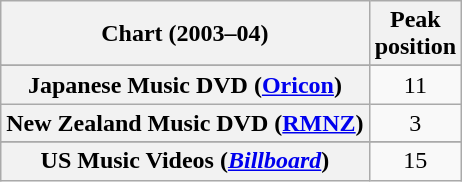<table class="wikitable sortable plainrowheaders" style="text-align:center">
<tr>
<th scope="col">Chart (2003–04)</th>
<th scope="col">Peak<br>position</th>
</tr>
<tr>
</tr>
<tr>
</tr>
<tr>
</tr>
<tr>
</tr>
<tr>
<th scope="row">Japanese Music DVD (<a href='#'>Oricon</a>)</th>
<td>11</td>
</tr>
<tr>
<th scope="row">New Zealand Music DVD (<a href='#'>RMNZ</a>)</th>
<td>3</td>
</tr>
<tr>
</tr>
<tr>
</tr>
<tr>
<th scope="row">US Music Videos (<a href='#'><em>Billboard</em></a>)</th>
<td>15</td>
</tr>
</table>
